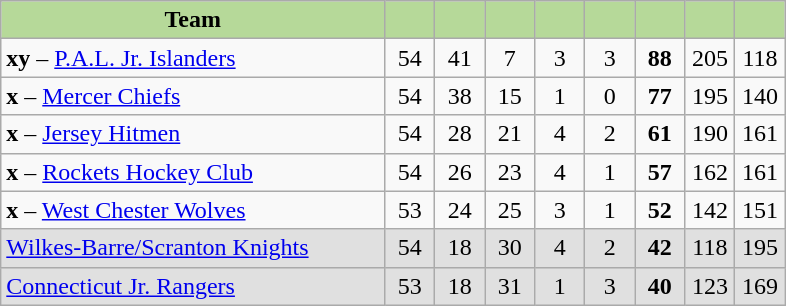<table class="wikitable" style="text-align:center">
<tr>
<th style="background:#b6d999; width:46%;">Team</th>
<th style="background:#b6d999; width:6%;"></th>
<th style="background:#b6d999; width:6%;"></th>
<th style="background:#b6d999; width:6%;"></th>
<th style="background:#b6d999; width:6%;"></th>
<th style="background:#b6d999; width:6%;"></th>
<th style="background:#b6d999; width:6%;"></th>
<th style="background:#b6d999; width:6%;"></th>
<th style="background:#b6d999; width:6%;"></th>
</tr>
<tr>
<td align=left><strong>xy</strong> – <a href='#'>P.A.L. Jr. Islanders</a></td>
<td>54</td>
<td>41</td>
<td>7</td>
<td>3</td>
<td>3</td>
<td><strong>88</strong></td>
<td>205</td>
<td>118</td>
</tr>
<tr>
<td align=left><strong>x</strong> – <a href='#'>Mercer Chiefs</a></td>
<td>54</td>
<td>38</td>
<td>15</td>
<td>1</td>
<td>0</td>
<td><strong>77</strong></td>
<td>195</td>
<td>140</td>
</tr>
<tr>
<td align=left><strong>x</strong> – <a href='#'>Jersey Hitmen</a></td>
<td>54</td>
<td>28</td>
<td>21</td>
<td>4</td>
<td>2</td>
<td><strong>61</strong></td>
<td>190</td>
<td>161</td>
</tr>
<tr>
<td align=left><strong>x</strong> – <a href='#'>Rockets Hockey Club</a></td>
<td>54</td>
<td>26</td>
<td>23</td>
<td>4</td>
<td>1</td>
<td><strong>57</strong></td>
<td>162</td>
<td>161</td>
</tr>
<tr>
<td align=left><strong>x</strong> – <a href='#'>West Chester Wolves</a></td>
<td>53</td>
<td>24</td>
<td>25</td>
<td>3</td>
<td>1</td>
<td><strong>52</strong></td>
<td>142</td>
<td>151</td>
</tr>
<tr bgcolor=e0e0e0>
<td align=left><a href='#'>Wilkes-Barre/Scranton Knights</a></td>
<td>54</td>
<td>18</td>
<td>30</td>
<td>4</td>
<td>2</td>
<td><strong>42</strong></td>
<td>118</td>
<td>195</td>
</tr>
<tr bgcolor=e0e0e0>
<td align=left><a href='#'>Connecticut Jr. Rangers</a></td>
<td>53</td>
<td>18</td>
<td>31</td>
<td>1</td>
<td>3</td>
<td><strong>40</strong></td>
<td>123</td>
<td>169</td>
</tr>
</table>
